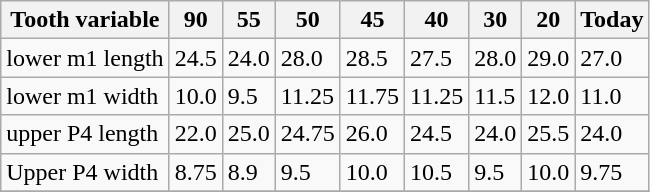<table class="wikitable">
<tr>
<th>Tooth variable</th>
<th>90</th>
<th>55</th>
<th>50</th>
<th>45</th>
<th>40</th>
<th>30</th>
<th>20</th>
<th>Today</th>
</tr>
<tr>
<td>lower m1 length</td>
<td>24.5</td>
<td>24.0</td>
<td>28.0</td>
<td>28.5</td>
<td>27.5</td>
<td>28.0</td>
<td>29.0</td>
<td>27.0</td>
</tr>
<tr>
<td>lower m1 width</td>
<td>10.0</td>
<td>9.5</td>
<td>11.25</td>
<td>11.75</td>
<td>11.25</td>
<td>11.5</td>
<td>12.0</td>
<td>11.0</td>
</tr>
<tr>
<td>upper P4 length</td>
<td>22.0</td>
<td>25.0</td>
<td>24.75</td>
<td>26.0</td>
<td>24.5</td>
<td>24.0</td>
<td>25.5</td>
<td>24.0</td>
</tr>
<tr>
<td>Upper P4 width</td>
<td>8.75</td>
<td>8.9</td>
<td>9.5</td>
<td>10.0</td>
<td>10.5</td>
<td>9.5</td>
<td>10.0</td>
<td>9.75</td>
</tr>
<tr>
</tr>
</table>
